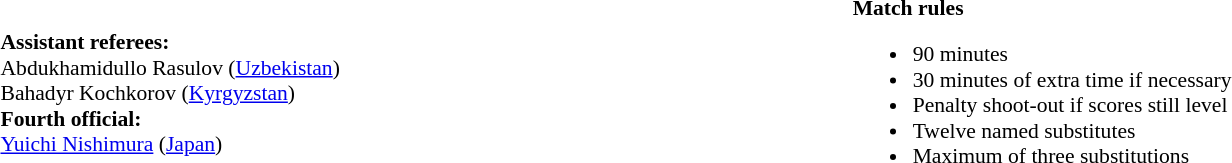<table width=100% style="font-size: 90%">
<tr>
<td><br><strong>Assistant referees:</strong>
<br>Abdukhamidullo Rasulov (<a href='#'>Uzbekistan</a>)
<br>Bahadyr Kochkorov (<a href='#'>Kyrgyzstan</a>)
<br><strong>Fourth official:</strong>
<br><a href='#'>Yuichi Nishimura</a> (<a href='#'>Japan</a>)</td>
<td width=55% valign=top><br><strong>Match rules</strong><ul><li>90 minutes</li><li>30 minutes of extra time if necessary</li><li>Penalty shoot-out if scores still level</li><li>Twelve named substitutes</li><li>Maximum of three substitutions</li></ul></td>
</tr>
</table>
